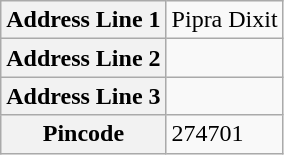<table class="wikitable">
<tr>
<th>Address Line 1</th>
<td>Pipra Dixit</td>
</tr>
<tr>
<th>Address Line 2</th>
<td></td>
</tr>
<tr>
<th>Address Line 3</th>
<td></td>
</tr>
<tr>
<th>Pincode</th>
<td>274701</td>
</tr>
</table>
